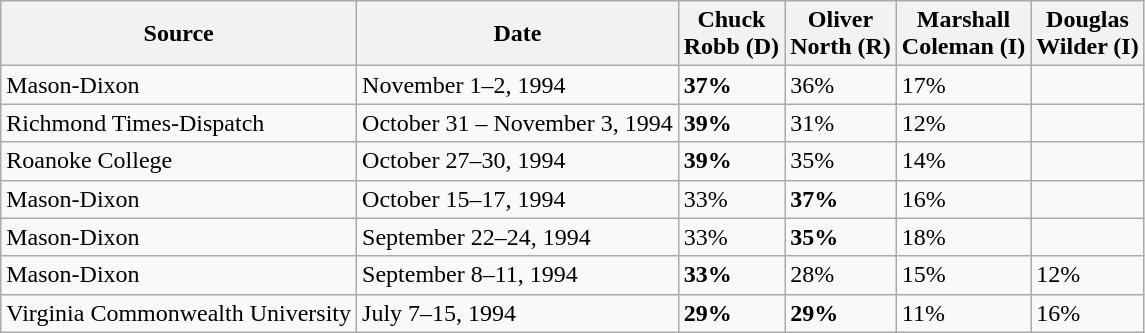<table class=wikitable>
<tr>
<th>Source</th>
<th>Date</th>
<th>Chuck<br>Robb (D)</th>
<th>Oliver<br>North (R)</th>
<th>Marshall<br>Coleman (I)</th>
<th>Douglas<br>Wilder (I)</th>
</tr>
<tr>
<td>Mason-Dixon</td>
<td>November 1–2, 1994</td>
<td><strong>37%</strong></td>
<td>36%</td>
<td>17%</td>
<td></td>
</tr>
<tr>
<td>Richmond Times-Dispatch</td>
<td>October 31 – November 3, 1994</td>
<td><strong>39%</strong></td>
<td>31%</td>
<td>12%</td>
<td></td>
</tr>
<tr>
<td>Roanoke College</td>
<td>October 27–30, 1994</td>
<td><strong>39%</strong></td>
<td>35%</td>
<td>14%</td>
<td></td>
</tr>
<tr>
<td>Mason-Dixon</td>
<td>October 15–17, 1994</td>
<td>33%</td>
<td><strong>37%</strong></td>
<td>16%</td>
<td></td>
</tr>
<tr>
<td>Mason-Dixon</td>
<td>September 22–24, 1994</td>
<td>33%</td>
<td><strong>35%</strong></td>
<td>18%</td>
<td></td>
</tr>
<tr>
<td>Mason-Dixon</td>
<td>September 8–11, 1994</td>
<td><strong>33%</strong></td>
<td>28%</td>
<td>15%</td>
<td>12%</td>
</tr>
<tr>
<td>Virginia Commonwealth University</td>
<td>July 7–15, 1994</td>
<td><strong>29%</strong></td>
<td><strong>29%</strong></td>
<td>11%</td>
<td>16%</td>
</tr>
</table>
